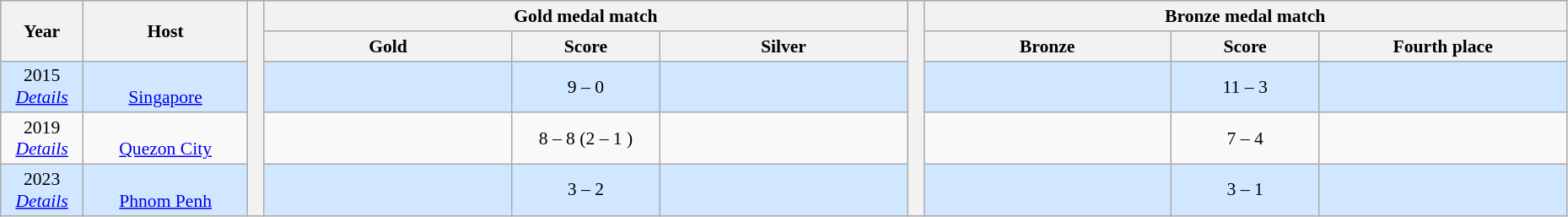<table class="wikitable" style="font-size:90%; width: 98%; text-align: center;">
<tr bgcolor=#C1D8FF>
<th rowspan=2 width=5%>Year</th>
<th rowspan=2 width=10%>Host</th>
<th width=1% rowspan=1000 bgcolor=ffffff></th>
<th colspan=3>Gold medal match</th>
<th width=1% rowspan=1000 bgcolor=ffffff></th>
<th colspan=3>Bronze medal match</th>
</tr>
<tr bgcolor=#EFEFEF>
<th width=15%> Gold</th>
<th width=9%>Score</th>
<th width=15%> Silver</th>
<th width=15%> Bronze</th>
<th width=9%>Score</th>
<th width=15%>Fourth place</th>
</tr>
<tr align=center bgcolor=#D0E7FF>
<td>2015 <br> <em><a href='#'>Details</a></em></td>
<td> <br> <a href='#'>Singapore</a></td>
<td><strong></strong></td>
<td>9 – 0</td>
<td></td>
<td></td>
<td>11 – 3</td>
<td></td>
</tr>
<tr>
<td>2019 <br> <em><a href='#'>Details</a></em></td>
<td> <br> <a href='#'>Quezon City</a></td>
<td><strong></strong></td>
<td>8 – 8  (2 – 1 )</td>
<td></td>
<td></td>
<td>7 – 4</td>
<td></td>
</tr>
<tr align=center bgcolor=#D0E7FF>
<td>2023 <br> <em><a href='#'>Details</a></em></td>
<td> <br> <a href='#'>Phnom Penh</a></td>
<td><strong></strong></td>
<td>3 – 2</td>
<td></td>
<td></td>
<td>3 – 1</td>
<td></td>
</tr>
</table>
